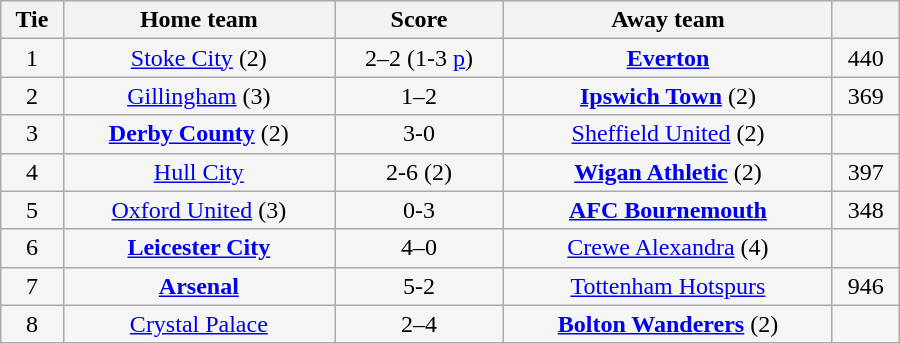<table class="wikitable" style="width: 600px; background:WhiteSmoke; text-align:center; font-size:100%">
<tr>
<th>Tie</th>
<th>Home team</th>
<th>Score</th>
<th>Away team</th>
<th></th>
</tr>
<tr>
<td>1</td>
<td><a href='#'>Stoke City</a> (2)</td>
<td>2–2 (1-3 <a href='#'>p</a>)</td>
<td><strong><a href='#'>Everton</a></strong></td>
<td>440</td>
</tr>
<tr>
<td>2</td>
<td><a href='#'>Gillingham</a> (3)</td>
<td>1–2</td>
<td><strong><a href='#'>Ipswich Town</a></strong> (2)</td>
<td>369</td>
</tr>
<tr>
<td>3</td>
<td><strong><a href='#'>Derby County</a></strong> (2)</td>
<td>3-0</td>
<td><a href='#'>Sheffield United</a> (2)</td>
<td></td>
</tr>
<tr>
<td>4</td>
<td><a href='#'>Hull City</a></td>
<td>2-6 (2)</td>
<td><strong><a href='#'>Wigan Athletic</a></strong> (2)</td>
<td>397</td>
</tr>
<tr>
<td>5</td>
<td><a href='#'>Oxford United</a> (3)</td>
<td>0-3</td>
<td><strong><a href='#'>AFC Bournemouth</a></strong></td>
<td>348</td>
</tr>
<tr>
<td>6</td>
<td><strong><a href='#'>Leicester City</a></strong></td>
<td>4–0</td>
<td><a href='#'>Crewe Alexandra</a> (4)</td>
<td></td>
</tr>
<tr>
<td>7</td>
<td><strong><a href='#'>Arsenal</a></strong></td>
<td>5-2</td>
<td><a href='#'>Tottenham Hotspurs</a></td>
<td>946</td>
</tr>
<tr>
<td>8</td>
<td><a href='#'>Crystal Palace</a></td>
<td>2–4</td>
<td><strong><a href='#'>Bolton Wanderers</a></strong> (2)</td>
<td></td>
</tr>
</table>
